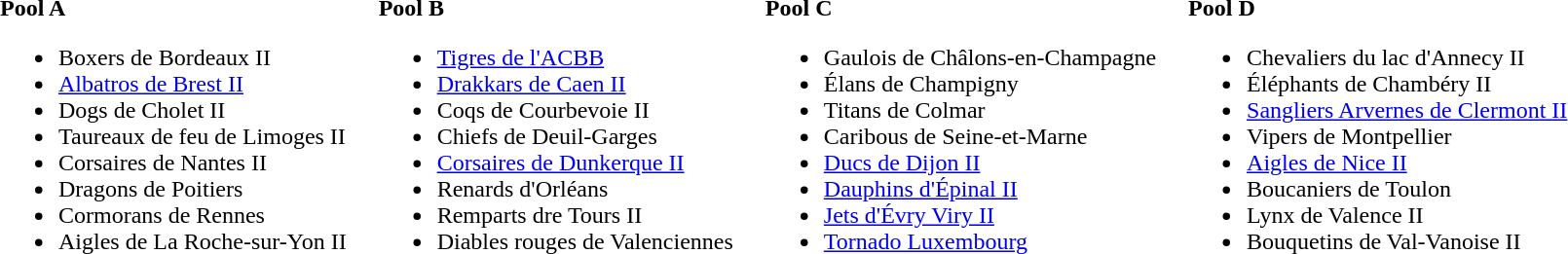<table border="0" cellpadding="10">
<tr valign="top">
<td><br><strong>Pool A</strong><ul><li>Boxers de Bordeaux II</li><li><a href='#'>Albatros de Brest II</a></li><li>Dogs de Cholet II</li><li>Taureaux de feu de Limoges II</li><li>Corsaires de Nantes II</li><li>Dragons de Poitiers</li><li>Cormorans de Rennes</li><li>Aigles de La Roche-sur-Yon II</li></ul></td>
<td><br><strong>Pool B</strong><ul><li><a href='#'>Tigres de l'ACBB</a></li><li><a href='#'>Drakkars de Caen II</a></li><li>Coqs de Courbevoie II</li><li>Chiefs de Deuil-Garges</li><li><a href='#'>Corsaires de Dunkerque II</a></li><li>Renards d'Orléans</li><li>Remparts dre Tours II</li><li>Diables rouges de Valenciennes</li></ul></td>
<td><br><strong>Pool C</strong><ul><li>Gaulois de Châlons-en-Champagne</li><li>Élans de Champigny</li><li>Titans de Colmar</li><li>Caribous de Seine-et-Marne</li><li><a href='#'>Ducs de Dijon II</a></li><li><a href='#'>Dauphins d'Épinal II</a></li><li><a href='#'>Jets d'Évry Viry II</a></li><li><a href='#'>Tornado Luxembourg</a> </li></ul></td>
<td><br><strong>Pool D</strong><ul><li>Chevaliers du lac d'Annecy II</li><li>Éléphants de Chambéry II</li><li><a href='#'>Sangliers Arvernes de Clermont II</a></li><li>Vipers de Montpellier</li><li><a href='#'>Aigles de Nice II</a></li><li>Boucaniers de Toulon</li><li>Lynx de Valence II</li><li>Bouquetins de Val-Vanoise II</li></ul></td>
</tr>
</table>
